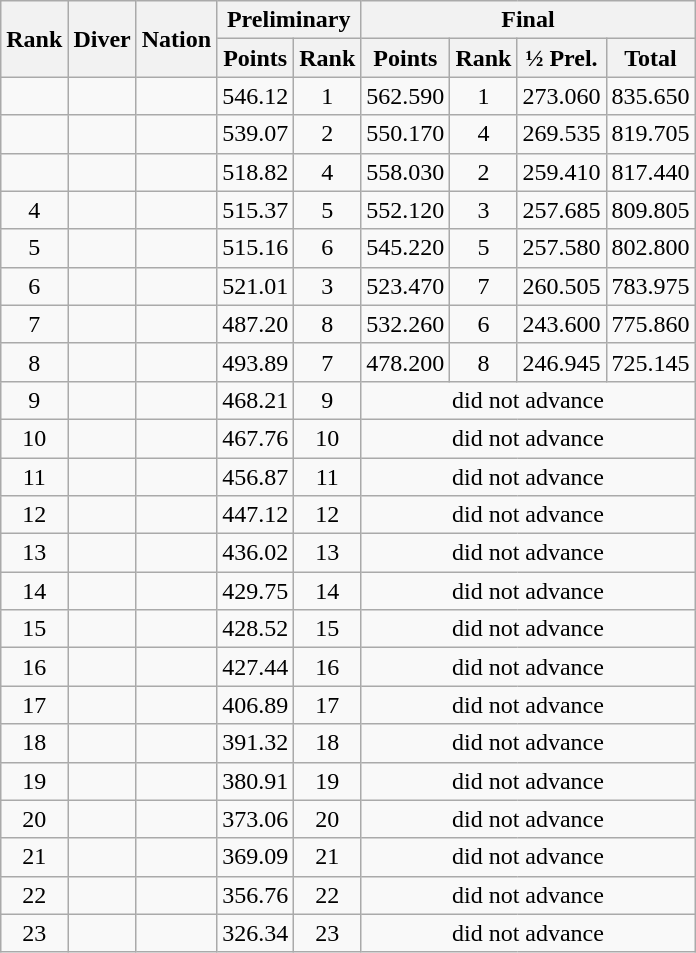<table class="wikitable sortable" style="text-align:center;">
<tr>
<th rowspan=2>Rank</th>
<th rowspan=2>Diver</th>
<th rowspan=2>Nation</th>
<th colspan=2>Preliminary</th>
<th colspan=4>Final</th>
</tr>
<tr>
<th>Points</th>
<th>Rank</th>
<th>Points</th>
<th>Rank</th>
<th>½ Prel.</th>
<th>Total</th>
</tr>
<tr>
<td></td>
<td align=left></td>
<td align=left></td>
<td>546.12</td>
<td>1</td>
<td>562.590</td>
<td>1</td>
<td>273.060</td>
<td>835.650</td>
</tr>
<tr>
<td></td>
<td align=left></td>
<td align=left></td>
<td>539.07</td>
<td>2</td>
<td>550.170</td>
<td>4</td>
<td>269.535</td>
<td>819.705</td>
</tr>
<tr>
<td></td>
<td align=left></td>
<td align=left></td>
<td>518.82</td>
<td>4</td>
<td>558.030</td>
<td>2</td>
<td>259.410</td>
<td>817.440</td>
</tr>
<tr>
<td>4</td>
<td align=left></td>
<td align=left></td>
<td>515.37</td>
<td>5</td>
<td>552.120</td>
<td>3</td>
<td>257.685</td>
<td>809.805</td>
</tr>
<tr>
<td>5</td>
<td align=left></td>
<td align=left></td>
<td>515.16</td>
<td>6</td>
<td>545.220</td>
<td>5</td>
<td>257.580</td>
<td>802.800</td>
</tr>
<tr>
<td>6</td>
<td align=left></td>
<td align=left></td>
<td>521.01</td>
<td>3</td>
<td>523.470</td>
<td>7</td>
<td>260.505</td>
<td>783.975</td>
</tr>
<tr>
<td>7</td>
<td align=left></td>
<td align=left></td>
<td>487.20</td>
<td>8</td>
<td>532.260</td>
<td>6</td>
<td>243.600</td>
<td>775.860</td>
</tr>
<tr>
<td>8</td>
<td align=left></td>
<td align=left></td>
<td>493.89</td>
<td>7</td>
<td>478.200</td>
<td>8</td>
<td>246.945</td>
<td>725.145</td>
</tr>
<tr>
<td>9</td>
<td align=left></td>
<td align=left></td>
<td>468.21</td>
<td>9</td>
<td colspan=4>did not advance</td>
</tr>
<tr>
<td>10</td>
<td align=left></td>
<td align=left></td>
<td>467.76</td>
<td>10</td>
<td colspan=4>did not advance</td>
</tr>
<tr>
<td>11</td>
<td align=left></td>
<td align=left></td>
<td>456.87</td>
<td>11</td>
<td colspan=4>did not advance</td>
</tr>
<tr>
<td>12</td>
<td align=left></td>
<td align=left></td>
<td>447.12</td>
<td>12</td>
<td colspan=4>did not advance</td>
</tr>
<tr>
<td>13</td>
<td align=left></td>
<td align=left></td>
<td>436.02</td>
<td>13</td>
<td colspan=4>did not advance</td>
</tr>
<tr>
<td>14</td>
<td align=left></td>
<td align=left></td>
<td>429.75</td>
<td>14</td>
<td colspan=4>did not advance</td>
</tr>
<tr>
<td>15</td>
<td align=left></td>
<td align=left></td>
<td>428.52</td>
<td>15</td>
<td colspan=4>did not advance</td>
</tr>
<tr>
<td>16</td>
<td align=left></td>
<td align=left></td>
<td>427.44</td>
<td>16</td>
<td colspan=4>did not advance</td>
</tr>
<tr>
<td>17</td>
<td align=left></td>
<td align=left></td>
<td>406.89</td>
<td>17</td>
<td colspan=4>did not advance</td>
</tr>
<tr>
<td>18</td>
<td align=left></td>
<td align=left></td>
<td>391.32</td>
<td>18</td>
<td colspan=4>did not advance</td>
</tr>
<tr>
<td>19</td>
<td align=left></td>
<td align=left></td>
<td>380.91</td>
<td>19</td>
<td colspan=4>did not advance</td>
</tr>
<tr>
<td>20</td>
<td align=left></td>
<td align=left></td>
<td>373.06</td>
<td>20</td>
<td colspan=4>did not advance</td>
</tr>
<tr>
<td>21</td>
<td align=left></td>
<td align=left></td>
<td>369.09</td>
<td>21</td>
<td colspan=4>did not advance</td>
</tr>
<tr>
<td>22</td>
<td align=left></td>
<td align=left></td>
<td>356.76</td>
<td>22</td>
<td colspan=4>did not advance</td>
</tr>
<tr>
<td>23</td>
<td align=left></td>
<td align=left></td>
<td>326.34</td>
<td>23</td>
<td colspan=4>did not advance</td>
</tr>
</table>
